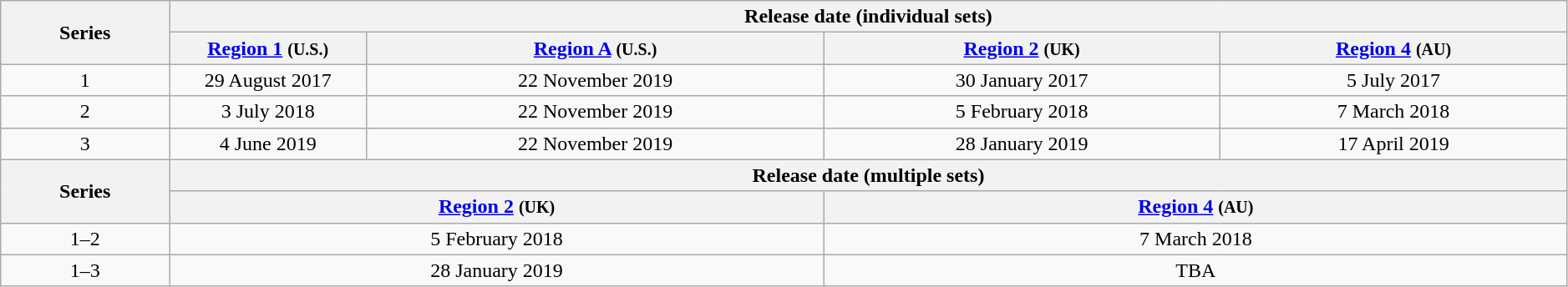<table class="wikitable" style="width:99%; text-align:center;">
<tr>
<th rowspan="2">Series</th>
<th colspan="4">Release date (individual sets)</th>
</tr>
<tr>
<th width="150"><a href='#'>Region 1</a> <small><strong>(U.S.)</strong></small></th>
<th><a href='#'>Region A</a> <small><strong>(U.S.)</strong></small></th>
<th><a href='#'>Region 2</a> <small><strong>(UK)</strong></small></th>
<th><a href='#'>Region 4</a>  <small><strong>(AU)</strong></small></th>
</tr>
<tr>
<td>1</td>
<td>29 August 2017</td>
<td>22 November 2019</td>
<td>30 January 2017</td>
<td>5 July 2017</td>
</tr>
<tr>
<td>2</td>
<td>3 July 2018</td>
<td>22 November 2019</td>
<td>5 February 2018</td>
<td>7 March 2018</td>
</tr>
<tr>
<td>3</td>
<td>4 June 2019</td>
<td>22 November 2019</td>
<td>28 January 2019</td>
<td>17 April 2019</td>
</tr>
<tr>
<th rowspan="2">Series</th>
<th colspan="4">Release date (multiple sets)</th>
</tr>
<tr>
<th colspan="2"><a href='#'>Region 2</a> <small><strong>(UK)</strong></small></th>
<th colspan="2"><a href='#'>Region 4</a>  <small><strong>(AU)</strong></small></th>
</tr>
<tr>
<td>1–2</td>
<td colspan="2">5 February 2018</td>
<td colspan="2">7 March 2018</td>
</tr>
<tr>
<td>1–3</td>
<td colspan="2">28 January 2019</td>
<td colspan="2">TBA</td>
</tr>
</table>
